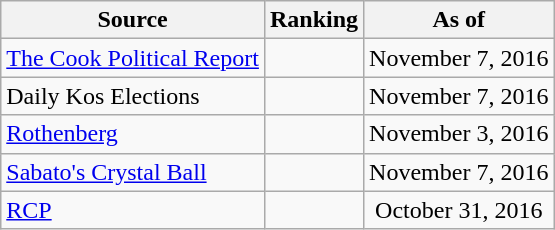<table class="wikitable" style="text-align:center">
<tr>
<th>Source</th>
<th>Ranking</th>
<th>As of</th>
</tr>
<tr>
<td align=left><a href='#'>The Cook Political Report</a></td>
<td></td>
<td>November 7, 2016</td>
</tr>
<tr>
<td align=left>Daily Kos Elections</td>
<td></td>
<td>November 7, 2016</td>
</tr>
<tr>
<td align=left><a href='#'>Rothenberg</a></td>
<td></td>
<td>November 3, 2016</td>
</tr>
<tr>
<td align=left><a href='#'>Sabato's Crystal Ball</a></td>
<td></td>
<td>November 7, 2016</td>
</tr>
<tr>
<td align="left"><a href='#'>RCP</a></td>
<td></td>
<td>October 31, 2016</td>
</tr>
</table>
